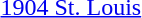<table>
<tr>
<td><a href='#'>1904 St. Louis</a><br></td>
<td></td>
<td></td>
<td></td>
</tr>
</table>
